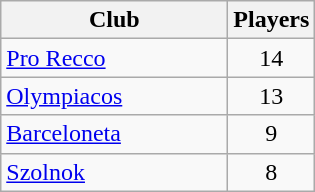<table class="wikitable sortable">
<tr>
<th style=width:9em>Club</th>
<th>Players</th>
</tr>
<tr>
<td> <a href='#'>Pro Recco</a></td>
<td align=center>14</td>
</tr>
<tr>
<td> <a href='#'>Olympiacos</a></td>
<td align=center>13</td>
</tr>
<tr>
<td> <a href='#'>Barceloneta</a></td>
<td align=center>9</td>
</tr>
<tr>
<td> <a href='#'>Szolnok</a></td>
<td align=center>8</td>
</tr>
</table>
